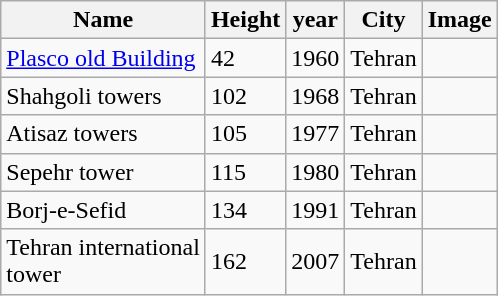<table class="wikitable">
<tr>
<th>Name</th>
<th>Height</th>
<th>year</th>
<th>City</th>
<th>Image</th>
</tr>
<tr>
<td><a href='#'>Plasco old Building</a></td>
<td>42</td>
<td>1960</td>
<td>Tehran</td>
<td></td>
</tr>
<tr>
<td>Shahgoli towers</td>
<td>102</td>
<td>1968</td>
<td>Tehran</td>
<td></td>
</tr>
<tr>
<td>Atisaz towers</td>
<td>105</td>
<td>1977</td>
<td>Tehran</td>
<td></td>
</tr>
<tr>
<td>Sepehr tower</td>
<td>115</td>
<td>1980</td>
<td>Tehran</td>
<td></td>
</tr>
<tr>
<td>Borj-e-Sefid</td>
<td>134</td>
<td>1991</td>
<td>Tehran</td>
<td></td>
</tr>
<tr>
<td>Tehran international<br>tower</td>
<td>162</td>
<td>2007</td>
<td>Tehran</td>
<td></td>
</tr>
</table>
